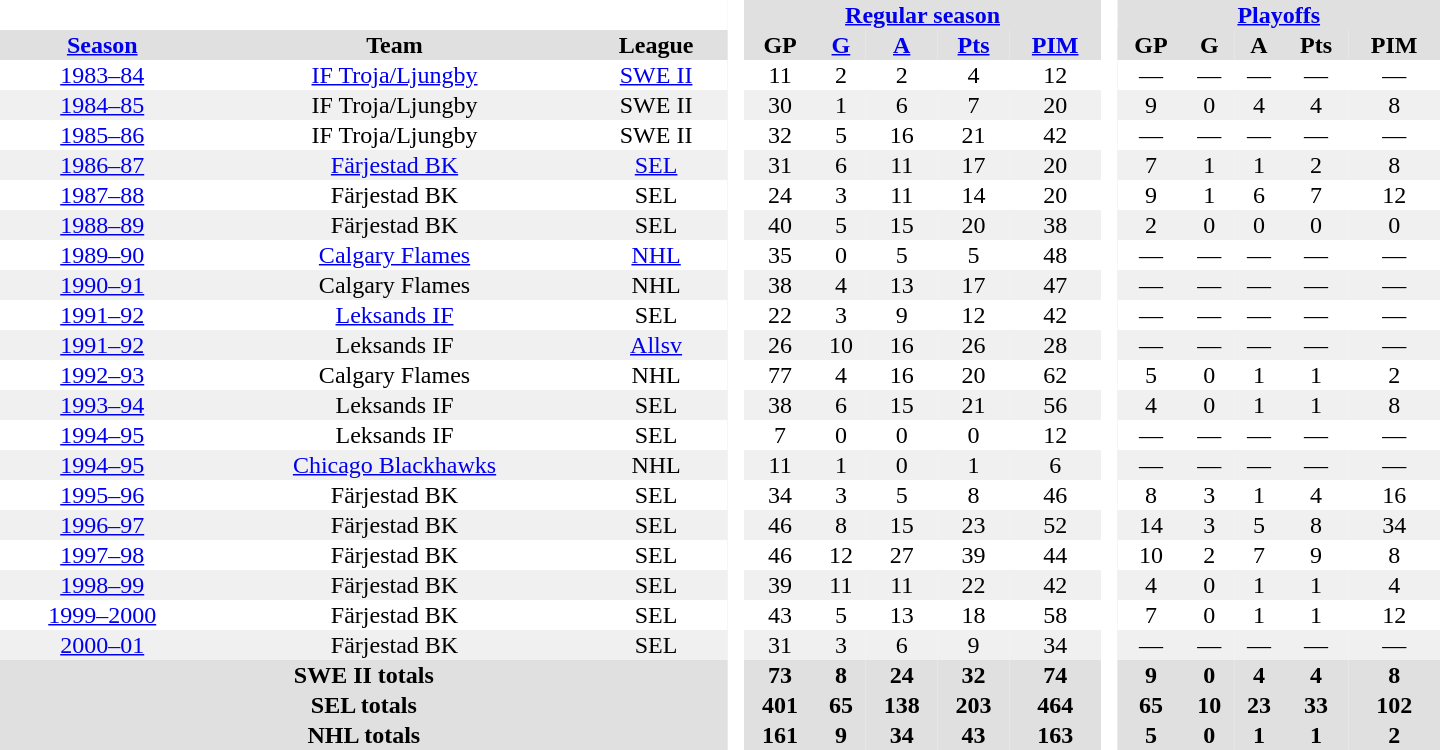<table border="0" cellpadding="1" cellspacing="0" style="text-align:center; width:60em">
<tr bgcolor="#e0e0e0">
<th colspan="3" bgcolor="#ffffff"> </th>
<th rowspan="99" bgcolor="#ffffff"> </th>
<th colspan="5"><a href='#'>Regular season</a></th>
<th rowspan="99" bgcolor="#ffffff"> </th>
<th colspan="5"><a href='#'>Playoffs</a></th>
</tr>
<tr bgcolor="#e0e0e0">
<th><a href='#'>Season</a></th>
<th>Team</th>
<th>League</th>
<th>GP</th>
<th><a href='#'>G</a></th>
<th><a href='#'>A</a></th>
<th><a href='#'>Pts</a></th>
<th><a href='#'>PIM</a></th>
<th>GP</th>
<th>G</th>
<th>A</th>
<th>Pts</th>
<th>PIM</th>
</tr>
<tr>
<td><a href='#'>1983–84</a></td>
<td><a href='#'>IF Troja/Ljungby</a></td>
<td><a href='#'>SWE II</a></td>
<td>11</td>
<td>2</td>
<td>2</td>
<td>4</td>
<td>12</td>
<td>—</td>
<td>—</td>
<td>—</td>
<td>—</td>
<td>—</td>
</tr>
<tr bgcolor="#f0f0f0">
<td><a href='#'>1984–85</a></td>
<td>IF Troja/Ljungby</td>
<td>SWE II</td>
<td>30</td>
<td>1</td>
<td>6</td>
<td>7</td>
<td>20</td>
<td>9</td>
<td>0</td>
<td>4</td>
<td>4</td>
<td>8</td>
</tr>
<tr>
<td><a href='#'>1985–86</a></td>
<td>IF Troja/Ljungby</td>
<td>SWE II</td>
<td>32</td>
<td>5</td>
<td>16</td>
<td>21</td>
<td>42</td>
<td>—</td>
<td>—</td>
<td>—</td>
<td>—</td>
<td>—</td>
</tr>
<tr bgcolor="#f0f0f0">
<td><a href='#'>1986–87</a></td>
<td><a href='#'>Färjestad BK</a></td>
<td><a href='#'>SEL</a></td>
<td>31</td>
<td>6</td>
<td>11</td>
<td>17</td>
<td>20</td>
<td>7</td>
<td>1</td>
<td>1</td>
<td>2</td>
<td>8</td>
</tr>
<tr>
<td><a href='#'>1987–88</a></td>
<td>Färjestad BK</td>
<td>SEL</td>
<td>24</td>
<td>3</td>
<td>11</td>
<td>14</td>
<td>20</td>
<td>9</td>
<td>1</td>
<td>6</td>
<td>7</td>
<td>12</td>
</tr>
<tr bgcolor="#f0f0f0">
<td><a href='#'>1988–89</a></td>
<td>Färjestad BK</td>
<td>SEL</td>
<td>40</td>
<td>5</td>
<td>15</td>
<td>20</td>
<td>38</td>
<td>2</td>
<td>0</td>
<td>0</td>
<td>0</td>
<td>0</td>
</tr>
<tr>
<td><a href='#'>1989–90</a></td>
<td><a href='#'>Calgary Flames</a></td>
<td><a href='#'>NHL</a></td>
<td>35</td>
<td>0</td>
<td>5</td>
<td>5</td>
<td>48</td>
<td>—</td>
<td>—</td>
<td>—</td>
<td>—</td>
<td>—</td>
</tr>
<tr bgcolor="#f0f0f0">
<td><a href='#'>1990–91</a></td>
<td>Calgary Flames</td>
<td>NHL</td>
<td>38</td>
<td>4</td>
<td>13</td>
<td>17</td>
<td>47</td>
<td>—</td>
<td>—</td>
<td>—</td>
<td>—</td>
<td>—</td>
</tr>
<tr>
<td><a href='#'>1991–92</a></td>
<td><a href='#'>Leksands IF</a></td>
<td>SEL</td>
<td>22</td>
<td>3</td>
<td>9</td>
<td>12</td>
<td>42</td>
<td>—</td>
<td>—</td>
<td>—</td>
<td>—</td>
<td>—</td>
</tr>
<tr bgcolor="#f0f0f0">
<td><a href='#'>1991–92</a></td>
<td>Leksands IF</td>
<td><a href='#'>Allsv</a></td>
<td>26</td>
<td>10</td>
<td>16</td>
<td>26</td>
<td>28</td>
<td>—</td>
<td>—</td>
<td>—</td>
<td>—</td>
<td>—</td>
</tr>
<tr>
<td><a href='#'>1992–93</a></td>
<td>Calgary Flames</td>
<td>NHL</td>
<td>77</td>
<td>4</td>
<td>16</td>
<td>20</td>
<td>62</td>
<td>5</td>
<td>0</td>
<td>1</td>
<td>1</td>
<td>2</td>
</tr>
<tr bgcolor="#f0f0f0">
<td><a href='#'>1993–94</a></td>
<td>Leksands IF</td>
<td>SEL</td>
<td>38</td>
<td>6</td>
<td>15</td>
<td>21</td>
<td>56</td>
<td>4</td>
<td>0</td>
<td>1</td>
<td>1</td>
<td>8</td>
</tr>
<tr>
<td><a href='#'>1994–95</a></td>
<td>Leksands IF</td>
<td>SEL</td>
<td>7</td>
<td>0</td>
<td>0</td>
<td>0</td>
<td>12</td>
<td>—</td>
<td>—</td>
<td>—</td>
<td>—</td>
<td>—</td>
</tr>
<tr bgcolor="#f0f0f0">
<td><a href='#'>1994–95</a></td>
<td><a href='#'>Chicago Blackhawks</a></td>
<td>NHL</td>
<td>11</td>
<td>1</td>
<td>0</td>
<td>1</td>
<td>6</td>
<td>—</td>
<td>—</td>
<td>—</td>
<td>—</td>
<td>—</td>
</tr>
<tr>
<td><a href='#'>1995–96</a></td>
<td>Färjestad BK</td>
<td>SEL</td>
<td>34</td>
<td>3</td>
<td>5</td>
<td>8</td>
<td>46</td>
<td>8</td>
<td>3</td>
<td>1</td>
<td>4</td>
<td>16</td>
</tr>
<tr bgcolor="#f0f0f0">
<td><a href='#'>1996–97</a></td>
<td>Färjestad BK</td>
<td>SEL</td>
<td>46</td>
<td>8</td>
<td>15</td>
<td>23</td>
<td>52</td>
<td>14</td>
<td>3</td>
<td>5</td>
<td>8</td>
<td>34</td>
</tr>
<tr>
<td><a href='#'>1997–98</a></td>
<td>Färjestad BK</td>
<td>SEL</td>
<td>46</td>
<td>12</td>
<td>27</td>
<td>39</td>
<td>44</td>
<td>10</td>
<td>2</td>
<td>7</td>
<td>9</td>
<td>8</td>
</tr>
<tr bgcolor="#f0f0f0">
<td><a href='#'>1998–99</a></td>
<td>Färjestad BK</td>
<td>SEL</td>
<td>39</td>
<td>11</td>
<td>11</td>
<td>22</td>
<td>42</td>
<td>4</td>
<td>0</td>
<td>1</td>
<td>1</td>
<td>4</td>
</tr>
<tr>
<td><a href='#'>1999–2000</a></td>
<td>Färjestad BK</td>
<td>SEL</td>
<td>43</td>
<td>5</td>
<td>13</td>
<td>18</td>
<td>58</td>
<td>7</td>
<td>0</td>
<td>1</td>
<td>1</td>
<td>12</td>
</tr>
<tr bgcolor="#f0f0f0">
<td><a href='#'>2000–01</a></td>
<td>Färjestad BK</td>
<td>SEL</td>
<td>31</td>
<td>3</td>
<td>6</td>
<td>9</td>
<td>34</td>
<td>—</td>
<td>—</td>
<td>—</td>
<td>—</td>
<td>—</td>
</tr>
<tr bgcolor="#e0e0e0">
<th colspan="3">SWE II totals</th>
<th>73</th>
<th>8</th>
<th>24</th>
<th>32</th>
<th>74</th>
<th>9</th>
<th>0</th>
<th>4</th>
<th>4</th>
<th>8</th>
</tr>
<tr bgcolor="#e0e0e0">
<th colspan="3">SEL totals</th>
<th>401</th>
<th>65</th>
<th>138</th>
<th>203</th>
<th>464</th>
<th>65</th>
<th>10</th>
<th>23</th>
<th>33</th>
<th>102</th>
</tr>
<tr bgcolor="#e0e0e0">
<th colspan="3">NHL totals</th>
<th>161</th>
<th>9</th>
<th>34</th>
<th>43</th>
<th>163</th>
<th>5</th>
<th>0</th>
<th>1</th>
<th>1</th>
<th>2</th>
</tr>
</table>
